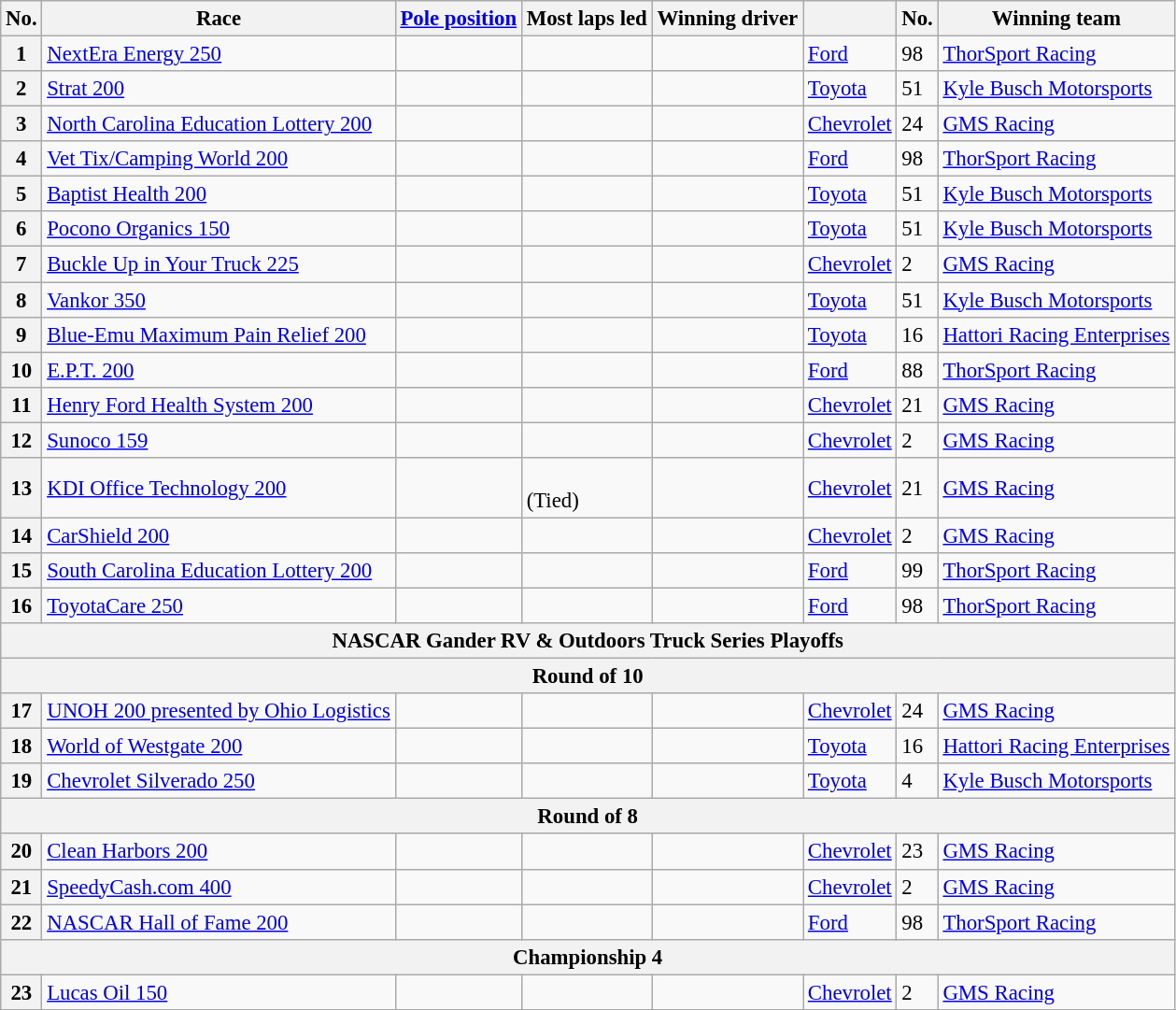<table class="wikitable" style="font-size:95%">
<tr>
<th>No.</th>
<th>Race</th>
<th><a href='#'>Pole position</a></th>
<th>Most laps led</th>
<th>Winning driver</th>
<th></th>
<th>No.</th>
<th>Winning team</th>
</tr>
<tr>
<th>1</th>
<td><a href='#'>NextEra Energy 250</a></td>
<td></td>
<td></td>
<td></td>
<td><a href='#'>Ford</a></td>
<td>98</td>
<td><a href='#'>ThorSport Racing</a></td>
</tr>
<tr>
<th>2</th>
<td><a href='#'>Strat 200</a></td>
<td></td>
<td></td>
<td></td>
<td><a href='#'>Toyota</a></td>
<td>51</td>
<td><a href='#'>Kyle Busch Motorsports</a></td>
</tr>
<tr>
<th>3</th>
<td><a href='#'>North Carolina Education Lottery 200</a></td>
<td></td>
<td></td>
<td></td>
<td><a href='#'>Chevrolet</a></td>
<td>24</td>
<td><a href='#'>GMS Racing</a></td>
</tr>
<tr>
<th>4</th>
<td><a href='#'>Vet Tix/Camping World 200</a></td>
<td></td>
<td></td>
<td></td>
<td><a href='#'>Ford</a></td>
<td>98</td>
<td><a href='#'>ThorSport Racing</a></td>
</tr>
<tr>
<th>5</th>
<td><a href='#'>Baptist Health 200</a></td>
<td></td>
<td></td>
<td></td>
<td><a href='#'>Toyota</a></td>
<td>51</td>
<td><a href='#'>Kyle Busch Motorsports</a></td>
</tr>
<tr>
<th>6</th>
<td><a href='#'>Pocono Organics 150</a></td>
<td></td>
<td></td>
<td></td>
<td><a href='#'>Toyota</a></td>
<td>51</td>
<td><a href='#'>Kyle Busch Motorsports</a></td>
</tr>
<tr>
<th>7</th>
<td><a href='#'>Buckle Up in Your Truck 225</a></td>
<td></td>
<td></td>
<td></td>
<td><a href='#'>Chevrolet</a></td>
<td>2</td>
<td><a href='#'>GMS Racing</a></td>
</tr>
<tr>
<th>8</th>
<td><a href='#'>Vankor 350</a></td>
<td></td>
<td></td>
<td></td>
<td><a href='#'>Toyota</a></td>
<td>51</td>
<td><a href='#'>Kyle Busch Motorsports</a></td>
</tr>
<tr>
<th>9</th>
<td><a href='#'>Blue-Emu Maximum Pain Relief 200</a></td>
<td></td>
<td></td>
<td></td>
<td><a href='#'>Toyota</a></td>
<td>16</td>
<td><a href='#'>Hattori Racing Enterprises</a></td>
</tr>
<tr>
<th>10</th>
<td><a href='#'>E.P.T. 200</a></td>
<td></td>
<td></td>
<td></td>
<td><a href='#'>Ford</a></td>
<td>88</td>
<td><a href='#'>ThorSport Racing</a></td>
</tr>
<tr>
<th>11</th>
<td><a href='#'>Henry Ford Health System 200</a></td>
<td></td>
<td></td>
<td></td>
<td><a href='#'>Chevrolet</a></td>
<td>21</td>
<td><a href='#'>GMS Racing</a></td>
</tr>
<tr>
<th>12</th>
<td><a href='#'>Sunoco 159</a></td>
<td></td>
<td></td>
<td></td>
<td><a href='#'>Chevrolet</a></td>
<td>2</td>
<td><a href='#'>GMS Racing</a></td>
</tr>
<tr>
<th>13</th>
<td><a href='#'>KDI Office Technology 200</a></td>
<td></td>
<td><br> (Tied)</td>
<td></td>
<td><a href='#'>Chevrolet</a></td>
<td>21</td>
<td><a href='#'>GMS Racing</a></td>
</tr>
<tr>
<th>14</th>
<td><a href='#'>CarShield 200</a></td>
<td></td>
<td></td>
<td></td>
<td><a href='#'>Chevrolet</a></td>
<td>2</td>
<td><a href='#'>GMS Racing</a></td>
</tr>
<tr>
<th>15</th>
<td><a href='#'>South Carolina Education Lottery 200</a></td>
<td></td>
<td></td>
<td></td>
<td><a href='#'>Ford</a></td>
<td>99</td>
<td><a href='#'>ThorSport Racing</a></td>
</tr>
<tr>
<th>16</th>
<td><a href='#'>ToyotaCare 250</a></td>
<td></td>
<td></td>
<td></td>
<td><a href='#'>Ford</a></td>
<td>98</td>
<td><a href='#'>ThorSport Racing</a></td>
</tr>
<tr>
<th colspan="8">NASCAR Gander RV & Outdoors Truck Series Playoffs</th>
</tr>
<tr>
<th colspan="8">Round of 10</th>
</tr>
<tr>
<th>17</th>
<td><a href='#'>UNOH 200 presented by Ohio Logistics</a></td>
<td></td>
<td></td>
<td></td>
<td><a href='#'>Chevrolet</a></td>
<td>24</td>
<td><a href='#'>GMS Racing</a></td>
</tr>
<tr>
<th>18</th>
<td><a href='#'>World of Westgate 200</a></td>
<td></td>
<td></td>
<td></td>
<td><a href='#'>Toyota</a></td>
<td>16</td>
<td><a href='#'>Hattori Racing Enterprises</a></td>
</tr>
<tr>
<th>19</th>
<td><a href='#'>Chevrolet Silverado 250</a></td>
<td></td>
<td></td>
<td></td>
<td><a href='#'>Toyota</a></td>
<td>4</td>
<td><a href='#'>Kyle Busch Motorsports</a></td>
</tr>
<tr>
<th colspan="8">Round of 8</th>
</tr>
<tr>
<th>20</th>
<td><a href='#'>Clean Harbors 200</a></td>
<td></td>
<td></td>
<td></td>
<td><a href='#'>Chevrolet</a></td>
<td>23</td>
<td><a href='#'>GMS Racing</a></td>
</tr>
<tr>
<th>21</th>
<td><a href='#'>SpeedyCash.com 400</a></td>
<td></td>
<td></td>
<td></td>
<td><a href='#'>Chevrolet</a></td>
<td>2</td>
<td><a href='#'>GMS Racing</a></td>
</tr>
<tr>
<th>22</th>
<td><a href='#'>NASCAR Hall of Fame 200</a></td>
<td></td>
<td></td>
<td></td>
<td><a href='#'>Ford</a></td>
<td>98</td>
<td><a href='#'>ThorSport Racing</a></td>
</tr>
<tr>
<th colspan="8">Championship 4</th>
</tr>
<tr>
<th>23</th>
<td><a href='#'>Lucas Oil 150</a></td>
<td></td>
<td></td>
<td></td>
<td><a href='#'>Chevrolet</a></td>
<td>2</td>
<td><a href='#'>GMS Racing</a></td>
</tr>
</table>
